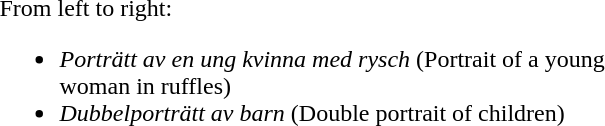<table style="width:450px;">
<tr>
<td><br><table border="0" style="border-collapse:collapse;">
<tr>
<td colspan="2"></td>
<td></td>
</tr>
<tr>
<td></td>
</tr>
</table>
</td>
</tr>
<tr>
<td colspan="1">From left to right:<br><ul><li><em>Porträtt av en ung kvinna med rysch</em> (Portrait of a young woman in ruffles)</li><li><em>Dubbelporträtt av barn</em> (Double portrait of children)</li></ul></td>
</tr>
<tr>
</tr>
</table>
